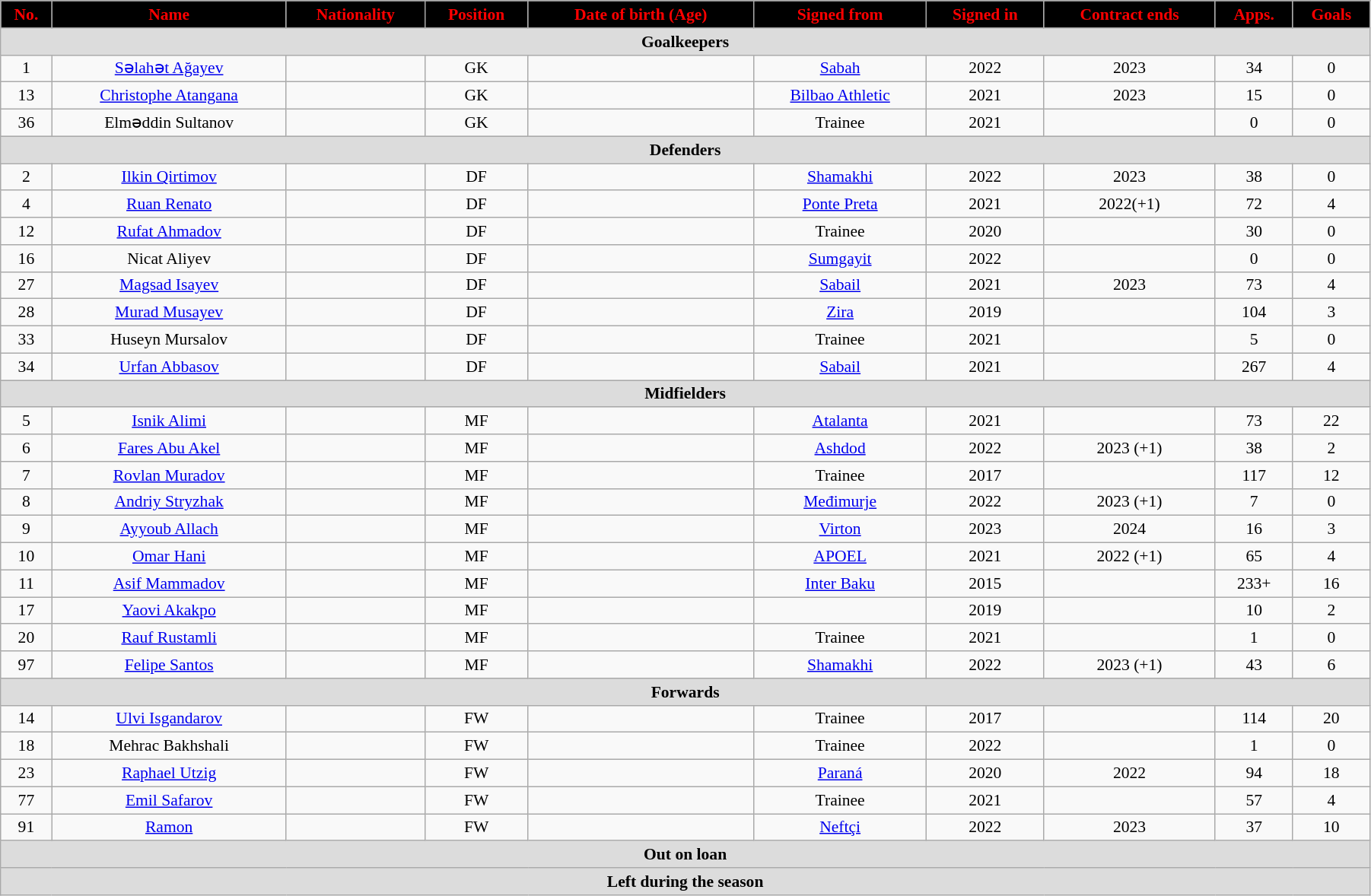<table class="wikitable"  style="text-align:center; font-size:90%; width:95%;">
<tr>
<th style="background:#000000; color:#FF0000; text-align:center;">No.</th>
<th style="background:#000000; color:#FF0000; text-align:center;">Name</th>
<th style="background:#000000; color:#FF0000; text-align:center;">Nationality</th>
<th style="background:#000000; color:#FF0000; text-align:center;">Position</th>
<th style="background:#000000; color:#FF0000; text-align:center;">Date of birth (Age)</th>
<th style="background:#000000; color:#FF0000; text-align:center;">Signed from</th>
<th style="background:#000000; color:#FF0000; text-align:center;">Signed in</th>
<th style="background:#000000; color:#FF0000; text-align:center;">Contract ends</th>
<th style="background:#000000; color:#FF0000; text-align:center;">Apps.</th>
<th style="background:#000000; color:#FF0000; text-align:center;">Goals</th>
</tr>
<tr>
<th colspan="11"  style="background:#dcdcdc; text-align:center;">Goalkeepers</th>
</tr>
<tr>
<td>1</td>
<td><a href='#'>Səlahət Ağayev</a></td>
<td></td>
<td>GK</td>
<td></td>
<td><a href='#'>Sabah</a></td>
<td>2022</td>
<td>2023</td>
<td>34</td>
<td>0</td>
</tr>
<tr>
<td>13</td>
<td><a href='#'>Christophe Atangana</a></td>
<td></td>
<td>GK</td>
<td></td>
<td><a href='#'>Bilbao Athletic</a></td>
<td>2021</td>
<td>2023</td>
<td>15</td>
<td>0</td>
</tr>
<tr>
<td>36</td>
<td>Elməddin Sultanov</td>
<td></td>
<td>GK</td>
<td></td>
<td>Trainee</td>
<td>2021</td>
<td></td>
<td>0</td>
<td>0</td>
</tr>
<tr>
<th colspan="11"  style="background:#dcdcdc; text-align:center;">Defenders</th>
</tr>
<tr>
<td>2</td>
<td><a href='#'>Ilkin Qirtimov</a></td>
<td></td>
<td>DF</td>
<td></td>
<td><a href='#'>Shamakhi</a></td>
<td>2022</td>
<td>2023</td>
<td>38</td>
<td>0</td>
</tr>
<tr>
<td>4</td>
<td><a href='#'>Ruan Renato</a></td>
<td></td>
<td>DF</td>
<td></td>
<td><a href='#'>Ponte Preta</a></td>
<td>2021</td>
<td>2022(+1)</td>
<td>72</td>
<td>4</td>
</tr>
<tr>
<td>12</td>
<td><a href='#'>Rufat Ahmadov</a></td>
<td></td>
<td>DF</td>
<td></td>
<td>Trainee</td>
<td>2020</td>
<td></td>
<td>30</td>
<td>0</td>
</tr>
<tr>
<td>16</td>
<td>Nicat Aliyev</td>
<td></td>
<td>DF</td>
<td></td>
<td><a href='#'>Sumgayit</a></td>
<td>2022</td>
<td></td>
<td>0</td>
<td>0</td>
</tr>
<tr>
<td>27</td>
<td><a href='#'>Magsad Isayev</a></td>
<td></td>
<td>DF</td>
<td></td>
<td><a href='#'>Sabail</a></td>
<td>2021</td>
<td>2023</td>
<td>73</td>
<td>4</td>
</tr>
<tr>
<td>28</td>
<td><a href='#'>Murad Musayev</a></td>
<td></td>
<td>DF</td>
<td></td>
<td><a href='#'>Zira</a></td>
<td>2019</td>
<td></td>
<td>104</td>
<td>3</td>
</tr>
<tr>
<td>33</td>
<td>Huseyn Mursalov</td>
<td></td>
<td>DF</td>
<td></td>
<td>Trainee</td>
<td>2021</td>
<td></td>
<td>5</td>
<td>0</td>
</tr>
<tr>
<td>34</td>
<td><a href='#'>Urfan Abbasov</a></td>
<td></td>
<td>DF</td>
<td></td>
<td><a href='#'>Sabail</a></td>
<td>2021</td>
<td></td>
<td>267</td>
<td>4</td>
</tr>
<tr>
<th colspan="11"  style="background:#dcdcdc; text-align:center;">Midfielders</th>
</tr>
<tr>
<td>5</td>
<td><a href='#'>Isnik Alimi</a></td>
<td></td>
<td>MF</td>
<td></td>
<td><a href='#'>Atalanta</a></td>
<td>2021</td>
<td></td>
<td>73</td>
<td>22</td>
</tr>
<tr>
<td>6</td>
<td><a href='#'>Fares Abu Akel</a></td>
<td></td>
<td>MF</td>
<td></td>
<td><a href='#'>Ashdod</a></td>
<td>2022</td>
<td>2023 (+1)</td>
<td>38</td>
<td>2</td>
</tr>
<tr>
<td>7</td>
<td><a href='#'>Rovlan Muradov</a></td>
<td></td>
<td>MF</td>
<td></td>
<td>Trainee</td>
<td>2017</td>
<td></td>
<td>117</td>
<td>12</td>
</tr>
<tr>
<td>8</td>
<td><a href='#'>Andriy Stryzhak</a></td>
<td></td>
<td>MF</td>
<td></td>
<td><a href='#'>Međimurje</a></td>
<td>2022</td>
<td>2023 (+1)</td>
<td>7</td>
<td>0</td>
</tr>
<tr>
<td>9</td>
<td><a href='#'>Ayyoub Allach</a></td>
<td></td>
<td>MF</td>
<td></td>
<td><a href='#'>Virton</a></td>
<td>2023</td>
<td>2024</td>
<td>16</td>
<td>3</td>
</tr>
<tr>
<td>10</td>
<td><a href='#'>Omar Hani</a></td>
<td></td>
<td>MF</td>
<td></td>
<td><a href='#'>APOEL</a></td>
<td>2021</td>
<td>2022 (+1)</td>
<td>65</td>
<td>4</td>
</tr>
<tr>
<td>11</td>
<td><a href='#'>Asif Mammadov</a></td>
<td></td>
<td>MF</td>
<td></td>
<td><a href='#'>Inter Baku</a></td>
<td>2015</td>
<td></td>
<td>233+</td>
<td>16</td>
</tr>
<tr>
<td>17</td>
<td><a href='#'>Yaovi Akakpo</a></td>
<td></td>
<td>MF</td>
<td></td>
<td></td>
<td>2019</td>
<td></td>
<td>10</td>
<td>2</td>
</tr>
<tr>
<td>20</td>
<td><a href='#'>Rauf Rustamli</a></td>
<td></td>
<td>MF</td>
<td></td>
<td>Trainee</td>
<td>2021</td>
<td></td>
<td>1</td>
<td>0</td>
</tr>
<tr>
<td>97</td>
<td><a href='#'>Felipe Santos</a></td>
<td></td>
<td>MF</td>
<td></td>
<td><a href='#'>Shamakhi</a></td>
<td>2022</td>
<td>2023 (+1)</td>
<td>43</td>
<td>6</td>
</tr>
<tr>
<th colspan="11"  style="background:#dcdcdc; text-align:center;">Forwards</th>
</tr>
<tr>
<td>14</td>
<td><a href='#'>Ulvi Isgandarov</a></td>
<td></td>
<td>FW</td>
<td></td>
<td>Trainee</td>
<td>2017</td>
<td></td>
<td>114</td>
<td>20</td>
</tr>
<tr>
<td>18</td>
<td>Mehrac Bakhshali</td>
<td></td>
<td>FW</td>
<td></td>
<td>Trainee</td>
<td>2022</td>
<td></td>
<td>1</td>
<td>0</td>
</tr>
<tr>
<td>23</td>
<td><a href='#'>Raphael Utzig</a></td>
<td></td>
<td>FW</td>
<td></td>
<td><a href='#'>Paraná</a></td>
<td>2020</td>
<td>2022</td>
<td>94</td>
<td>18</td>
</tr>
<tr>
<td>77</td>
<td><a href='#'>Emil Safarov</a></td>
<td></td>
<td>FW</td>
<td></td>
<td>Trainee</td>
<td>2021</td>
<td></td>
<td>57</td>
<td>4</td>
</tr>
<tr>
<td>91</td>
<td><a href='#'>Ramon</a></td>
<td></td>
<td>FW</td>
<td></td>
<td><a href='#'>Neftçi</a></td>
<td>2022</td>
<td>2023</td>
<td>37</td>
<td>10</td>
</tr>
<tr>
<th colspan="11"  style="background:#dcdcdc; text-align:center;">Out on loan</th>
</tr>
<tr>
<th colspan="11"  style="background:#dcdcdc; text-align:center;">Left during the season</th>
</tr>
</table>
